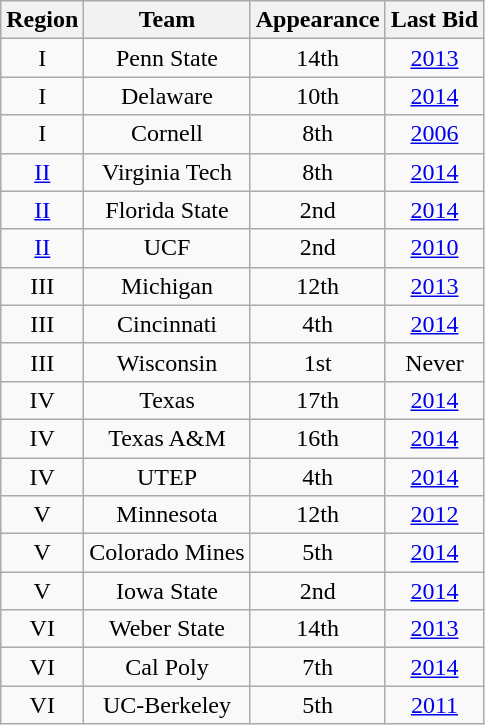<table class="wikitable sortable" style="text-align:center">
<tr>
<th>Region</th>
<th>Team</th>
<th>Appearance</th>
<th>Last Bid</th>
</tr>
<tr>
<td>I</td>
<td>Penn  State</td>
<td>14th</td>
<td><a href='#'>2013</a></td>
</tr>
<tr>
<td>I</td>
<td>Delaware</td>
<td>10th</td>
<td><a href='#'>2014</a></td>
</tr>
<tr>
<td>I</td>
<td>Cornell</td>
<td>8th</td>
<td><a href='#'>2006</a></td>
</tr>
<tr>
<td><a href='#'>II</a></td>
<td>Virginia Tech</td>
<td>8th</td>
<td><a href='#'>2014</a></td>
</tr>
<tr>
<td><a href='#'>II</a></td>
<td>Florida State</td>
<td>2nd</td>
<td><a href='#'>2014</a></td>
</tr>
<tr>
<td><a href='#'>II</a></td>
<td>UCF</td>
<td>2nd</td>
<td><a href='#'>2010</a></td>
</tr>
<tr>
<td>III</td>
<td>Michigan</td>
<td>12th</td>
<td><a href='#'>2013</a></td>
</tr>
<tr>
<td>III</td>
<td>Cincinnati</td>
<td>4th</td>
<td><a href='#'>2014</a></td>
</tr>
<tr>
<td>III</td>
<td>Wisconsin</td>
<td>1st</td>
<td>Never</td>
</tr>
<tr>
<td>IV</td>
<td>Texas</td>
<td>17th</td>
<td><a href='#'>2014</a></td>
</tr>
<tr>
<td>IV</td>
<td>Texas A&M</td>
<td>16th</td>
<td><a href='#'>2014</a></td>
</tr>
<tr>
<td>IV</td>
<td>UTEP</td>
<td>4th</td>
<td><a href='#'>2014</a></td>
</tr>
<tr>
<td>V</td>
<td>Minnesota</td>
<td>12th</td>
<td><a href='#'>2012</a></td>
</tr>
<tr>
<td>V</td>
<td>Colorado Mines</td>
<td>5th</td>
<td><a href='#'>2014</a></td>
</tr>
<tr>
<td>V</td>
<td>Iowa State</td>
<td>2nd</td>
<td><a href='#'>2014</a></td>
</tr>
<tr>
<td>VI</td>
<td>Weber  State</td>
<td>14th</td>
<td><a href='#'>2013</a></td>
</tr>
<tr>
<td>VI</td>
<td>Cal Poly</td>
<td>7th</td>
<td><a href='#'>2014</a></td>
</tr>
<tr>
<td>VI</td>
<td>UC-Berkeley</td>
<td>5th</td>
<td><a href='#'>2011</a></td>
</tr>
</table>
